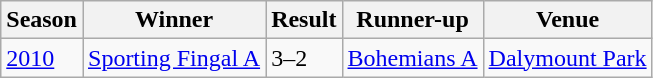<table class="wikitable">
<tr>
<th>Season</th>
<th>Winner</th>
<th>Result</th>
<th>Runner-up</th>
<th>Venue</th>
</tr>
<tr>
<td><a href='#'>2010</a></td>
<td><a href='#'>Sporting Fingal A</a></td>
<td>3–2</td>
<td><a href='#'>Bohemians A</a></td>
<td><a href='#'>Dalymount Park</a></td>
</tr>
</table>
